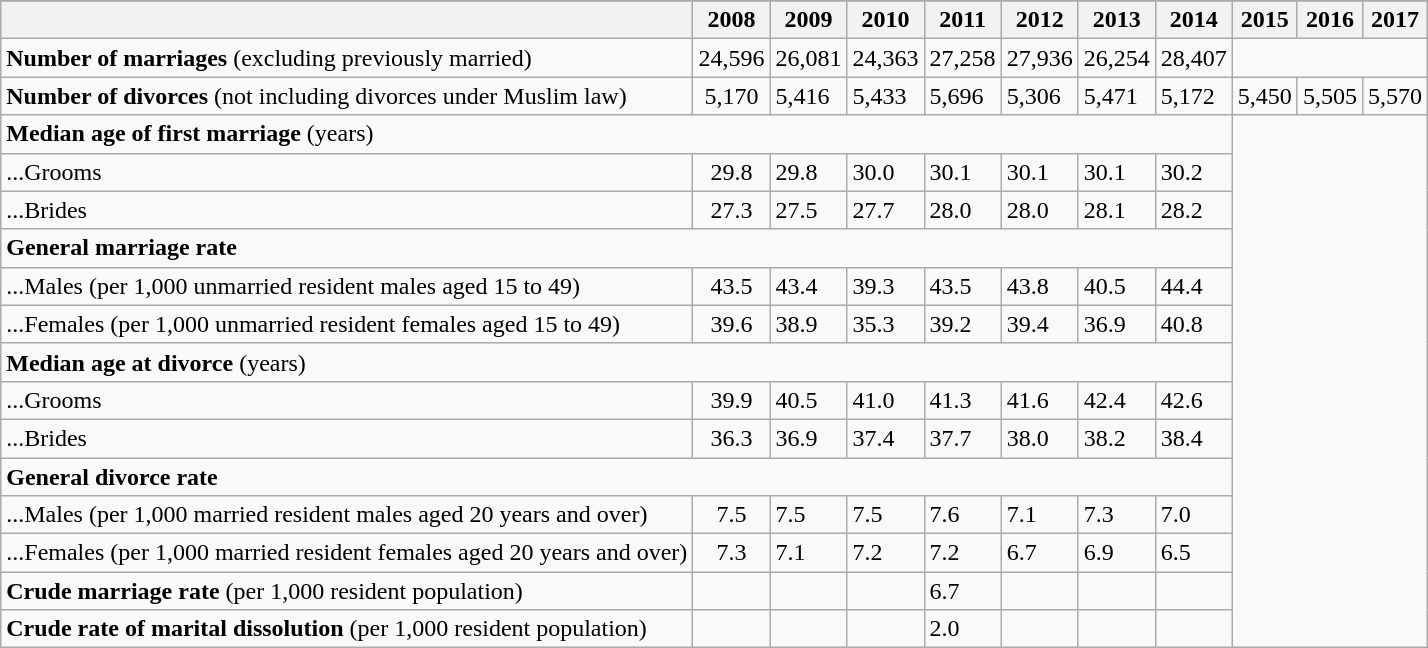<table class="wikitable">
<tr>
</tr>
<tr>
<th></th>
<th>2008</th>
<th>2009</th>
<th>2010</th>
<th>2011</th>
<th>2012</th>
<th>2013</th>
<th>2014</th>
<th>2015</th>
<th>2016</th>
<th>2017</th>
</tr>
<tr>
<td><strong>Number of marriages</strong> (excluding previously married)</td>
<td align=center>24,596</td>
<td>26,081</td>
<td>24,363</td>
<td>27,258</td>
<td>27,936</td>
<td>26,254</td>
<td>28,407</td>
</tr>
<tr>
<td><strong>Number of divorces</strong> (not including divorces under Muslim law)</td>
<td align=center>5,170</td>
<td>5,416</td>
<td>5,433</td>
<td>5,696</td>
<td>5,306</td>
<td>5,471</td>
<td>5,172</td>
<td>5,450</td>
<td>5,505</td>
<td>5,570</td>
</tr>
<tr>
<td colspan="8"><strong>Median age of first marriage</strong> (years)</td>
</tr>
<tr>
<td>...Grooms</td>
<td align=center>29.8</td>
<td>29.8</td>
<td>30.0</td>
<td>30.1</td>
<td>30.1</td>
<td>30.1</td>
<td>30.2</td>
</tr>
<tr ->
<td>...Brides</td>
<td align=center>27.3</td>
<td>27.5</td>
<td>27.7</td>
<td>28.0</td>
<td>28.0</td>
<td>28.1</td>
<td>28.2</td>
</tr>
<tr ->
<td colspan="8"><strong>General marriage rate</strong></td>
</tr>
<tr ->
<td>...Males (per 1,000 unmarried resident males aged 15 to 49)</td>
<td align=center>43.5</td>
<td>43.4</td>
<td>39.3</td>
<td>43.5</td>
<td>43.8</td>
<td>40.5</td>
<td>44.4</td>
</tr>
<tr ->
<td>...Females (per 1,000 unmarried resident females aged 15 to 49)</td>
<td align=center>39.6</td>
<td>38.9</td>
<td>35.3</td>
<td>39.2</td>
<td>39.4</td>
<td>36.9</td>
<td>40.8</td>
</tr>
<tr ->
<td colspan="8"><strong>Median age at divorce</strong> (years)</td>
</tr>
<tr ->
<td>...Grooms</td>
<td align=center>39.9</td>
<td>40.5</td>
<td>41.0</td>
<td>41.3</td>
<td>41.6</td>
<td>42.4</td>
<td>42.6</td>
</tr>
<tr ->
<td>...Brides</td>
<td align=center>36.3</td>
<td>36.9</td>
<td>37.4</td>
<td>37.7</td>
<td>38.0</td>
<td>38.2</td>
<td>38.4</td>
</tr>
<tr ->
<td colspan="8"><strong>General divorce rate</strong></td>
</tr>
<tr ->
<td>...Males (per 1,000 married resident males aged 20 years and over)</td>
<td align=center>7.5</td>
<td>7.5</td>
<td>7.5</td>
<td>7.6</td>
<td>7.1</td>
<td>7.3</td>
<td>7.0</td>
</tr>
<tr ->
<td>...Females (per 1,000 married resident females aged 20 years and over)</td>
<td align=center>7.3</td>
<td>7.1</td>
<td>7.2</td>
<td>7.2</td>
<td>6.7</td>
<td>6.9</td>
<td>6.5</td>
</tr>
<tr ->
<td><strong>Crude marriage rate</strong> (per 1,000 resident population)</td>
<td align=center></td>
<td></td>
<td></td>
<td>6.7</td>
<td></td>
<td></td>
<td></td>
</tr>
<tr ->
<td><strong>Crude rate of marital dissolution</strong> (per 1,000 resident population)</td>
<td align=center></td>
<td></td>
<td></td>
<td>2.0</td>
<td></td>
<td></td>
<td></td>
</tr>
</table>
